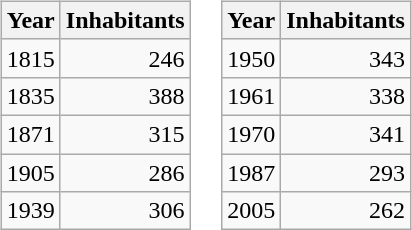<table border="0">
<tr>
<td valign="top"><br><table class="wikitable">
<tr>
<th>Year</th>
<th>Inhabitants</th>
</tr>
<tr>
<td>1815</td>
<td align="right">246</td>
</tr>
<tr>
<td>1835</td>
<td align="right">388</td>
</tr>
<tr>
<td>1871</td>
<td align="right">315</td>
</tr>
<tr>
<td>1905</td>
<td align="right">286</td>
</tr>
<tr>
<td>1939</td>
<td align="right">306</td>
</tr>
</table>
</td>
<td valign="top"><br><table class="wikitable">
<tr>
<th>Year</th>
<th>Inhabitants</th>
</tr>
<tr>
<td>1950</td>
<td align="right">343</td>
</tr>
<tr>
<td>1961</td>
<td align="right">338</td>
</tr>
<tr>
<td>1970</td>
<td align="right">341</td>
</tr>
<tr>
<td>1987</td>
<td align="right">293</td>
</tr>
<tr>
<td>2005</td>
<td align="right">262</td>
</tr>
</table>
</td>
</tr>
</table>
